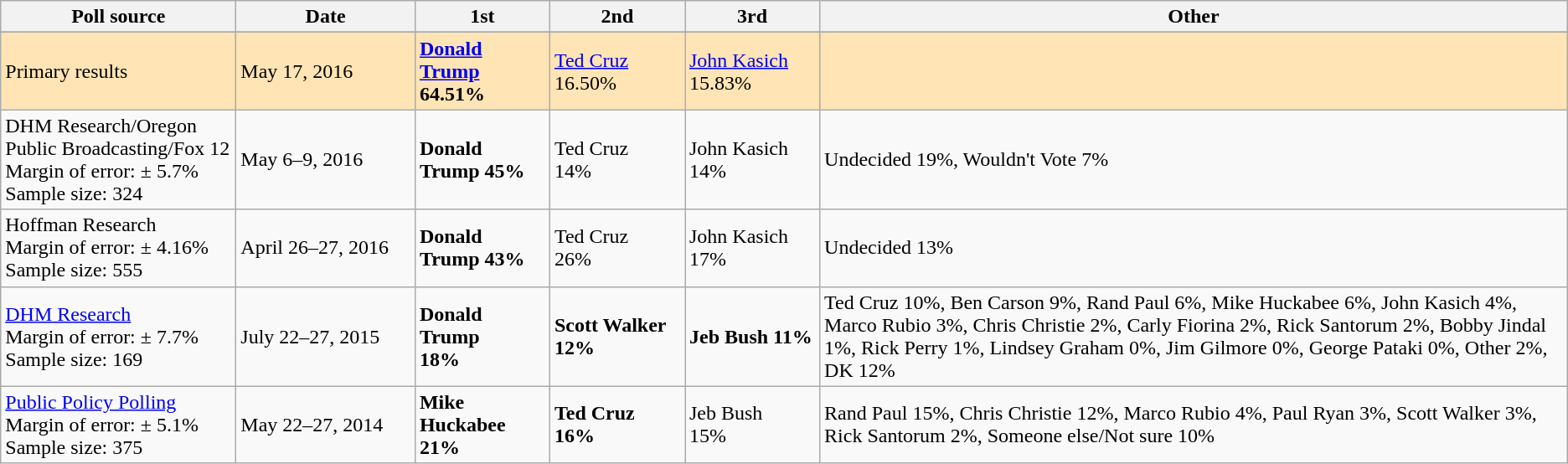<table class="wikitable">
<tr>
<th style="width:180px;">Poll source</th>
<th style="width:135px;">Date</th>
<th style="width:100px;">1st</th>
<th style="width:100px;">2nd</th>
<th style="width:100px;">3rd</th>
<th>Other</th>
</tr>
<tr>
</tr>
<tr style="background:Moccasin;">
<td>Primary results</td>
<td>May 17, 2016</td>
<td><strong><a href='#'>Donald Trump</a><br>64.51%</strong></td>
<td><a href='#'>Ted Cruz</a><br>16.50%</td>
<td><a href='#'>John Kasich</a><br>15.83%</td>
<td></td>
</tr>
<tr>
<td>DHM Research/Oregon Public Broadcasting/Fox 12<br>Margin of error: ± 5.7%
<br>Sample size: 324</td>
<td>May 6–9, 2016</td>
<td><strong>Donald Trump 45%</strong></td>
<td>Ted Cruz<br>14%</td>
<td>John Kasich<br>14%</td>
<td>Undecided 19%, Wouldn't Vote 7%</td>
</tr>
<tr>
<td>Hoffman Research<br>Margin of error: ± 4.16%
<br>Sample size: 555</td>
<td>April 26–27, 2016</td>
<td><strong>Donald Trump 43%</strong></td>
<td>Ted Cruz<br>26%</td>
<td>John Kasich<br>17%</td>
<td>Undecided 13%</td>
</tr>
<tr>
<td><a href='#'>DHM Research</a><br>Margin of error: ± 7.7%
<br>Sample size: 169</td>
<td>July 22–27, 2015</td>
<td><strong>Donald Trump<br>18%</strong></td>
<td><strong>Scott Walker 12%</strong></td>
<td><strong>Jeb Bush 11%</strong></td>
<td>Ted Cruz 10%, Ben Carson 9%, Rand Paul 6%, Mike Huckabee 6%, John Kasich 4%, Marco Rubio 3%,  Chris Christie 2%, Carly Fiorina 2%, Rick Santorum 2%, Bobby Jindal 1%, Rick Perry 1%, Lindsey Graham 0%, Jim Gilmore 0%, George Pataki 0%, Other 2%, DK 12%</td>
</tr>
<tr>
<td><a href='#'>Public Policy Polling</a><br>Margin of error: ± 5.1%
<br>Sample size: 375</td>
<td>May 22–27, 2014</td>
<td><strong>Mike Huckabee<br>21%</strong></td>
<td><strong>Ted Cruz<br>16%</strong></td>
<td>Jeb Bush<br>15%</td>
<td>Rand Paul 15%, Chris Christie 12%, Marco Rubio 4%, Paul Ryan 3%, Scott Walker 3%, Rick Santorum 2%, Someone else/Not sure 10%</td>
</tr>
</table>
